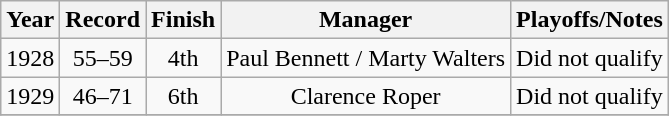<table class="wikitable" style="text-align:center">
<tr>
<th>Year</th>
<th>Record</th>
<th>Finish</th>
<th>Manager</th>
<th>Playoffs/Notes</th>
</tr>
<tr align=center>
<td>1928</td>
<td>55–59</td>
<td>4th</td>
<td>Paul Bennett / Marty Walters</td>
<td>Did not qualify</td>
</tr>
<tr align=center>
<td>1929</td>
<td>46–71</td>
<td>6th</td>
<td>Clarence Roper</td>
<td>Did not qualify</td>
</tr>
<tr align=center>
</tr>
</table>
